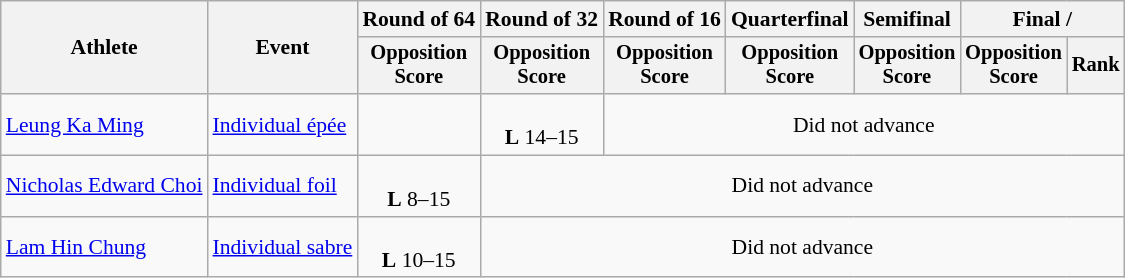<table class="wikitable" style="font-size:90%">
<tr>
<th rowspan=2>Athlete</th>
<th rowspan=2>Event</th>
<th>Round of 64</th>
<th>Round of 32</th>
<th>Round of 16</th>
<th>Quarterfinal</th>
<th>Semifinal</th>
<th colspan=2>Final / </th>
</tr>
<tr style="font-size:95%">
<th>Opposition <br> Score</th>
<th>Opposition <br> Score</th>
<th>Opposition <br> Score</th>
<th>Opposition <br> Score</th>
<th>Opposition <br> Score</th>
<th>Opposition <br> Score</th>
<th>Rank</th>
</tr>
<tr align=center>
<td align=left><a href='#'>Leung Ka Ming</a></td>
<td align=left><a href='#'>Individual épée</a></td>
<td></td>
<td><br> <strong>L</strong> 14–15</td>
<td colspan=5>Did not advance</td>
</tr>
<tr align=center>
<td align=left><a href='#'>Nicholas Edward Choi</a></td>
<td align=left><a href='#'>Individual foil</a></td>
<td><br> <strong>L</strong> 8–15</td>
<td colspan=6>Did not advance</td>
</tr>
<tr align=center>
<td align=left><a href='#'>Lam Hin Chung</a></td>
<td align=left><a href='#'>Individual sabre</a></td>
<td><br> <strong>L</strong> 10–15</td>
<td colspan=6>Did not advance</td>
</tr>
</table>
